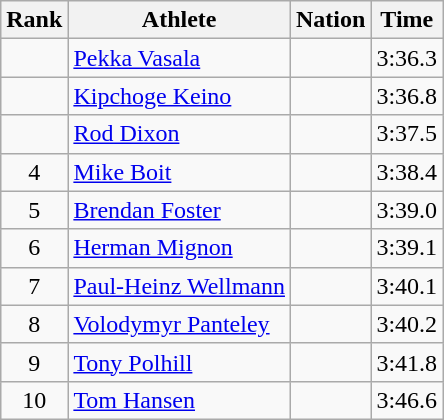<table class="wikitable sortable" style="text-align:center">
<tr>
<th>Rank</th>
<th>Athlete</th>
<th>Nation</th>
<th>Time</th>
</tr>
<tr>
<td></td>
<td align=left><a href='#'>Pekka Vasala</a></td>
<td align=left></td>
<td>3:36.3</td>
</tr>
<tr>
<td></td>
<td align=left><a href='#'>Kipchoge Keino</a></td>
<td align=left></td>
<td>3:36.8</td>
</tr>
<tr>
<td></td>
<td align=left><a href='#'>Rod Dixon</a></td>
<td align=left></td>
<td>3:37.5</td>
</tr>
<tr>
<td>4</td>
<td align=left><a href='#'>Mike Boit</a></td>
<td align=left></td>
<td>3:38.4</td>
</tr>
<tr>
<td>5</td>
<td align=left><a href='#'>Brendan Foster</a></td>
<td align=left></td>
<td>3:39.0</td>
</tr>
<tr>
<td>6</td>
<td align=left><a href='#'>Herman Mignon</a></td>
<td align=left></td>
<td>3:39.1</td>
</tr>
<tr>
<td>7</td>
<td align=left><a href='#'>Paul-Heinz Wellmann</a></td>
<td align=left></td>
<td>3:40.1</td>
</tr>
<tr>
<td>8</td>
<td align=left><a href='#'>Volodymyr Panteley</a></td>
<td align=left></td>
<td>3:40.2</td>
</tr>
<tr>
<td>9</td>
<td align=left><a href='#'>Tony Polhill</a></td>
<td align=left></td>
<td>3:41.8</td>
</tr>
<tr>
<td>10</td>
<td align=left><a href='#'>Tom Hansen</a></td>
<td align=left></td>
<td>3:46.6</td>
</tr>
</table>
